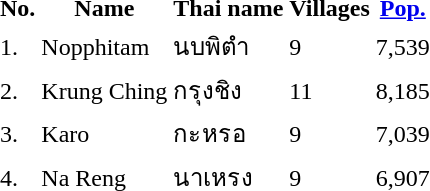<table>
<tr valign=top>
<td><br><table>
<tr>
<th>No.</th>
<th>Name</th>
<th>Thai name</th>
<th>Villages</th>
<th><a href='#'>Pop.</a></th>
<td>    </td>
</tr>
<tr>
<td>1.</td>
<td>Nopphitam</td>
<td>นบพิตำ</td>
<td>9</td>
<td>7,539</td>
<td></td>
</tr>
<tr>
<td>2.</td>
<td>Krung Ching</td>
<td>กรุงชิง</td>
<td>11</td>
<td>8,185</td>
<td></td>
</tr>
<tr>
<td>3.</td>
<td>Karo</td>
<td>กะหรอ</td>
<td>9</td>
<td>7,039</td>
<td></td>
</tr>
<tr>
<td>4.</td>
<td>Na Reng</td>
<td>นาเหรง</td>
<td>9</td>
<td>6,907</td>
<td></td>
</tr>
</table>
</td>
<td> </td>
</tr>
</table>
